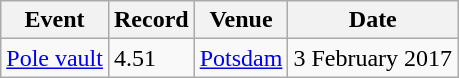<table class="wikitable">
<tr>
<th>Event</th>
<th>Record</th>
<th>Venue</th>
<th>Date</th>
</tr>
<tr>
<td><a href='#'>Pole vault</a></td>
<td>4.51</td>
<td><a href='#'>Potsdam</a></td>
<td>3 February 2017</td>
</tr>
</table>
